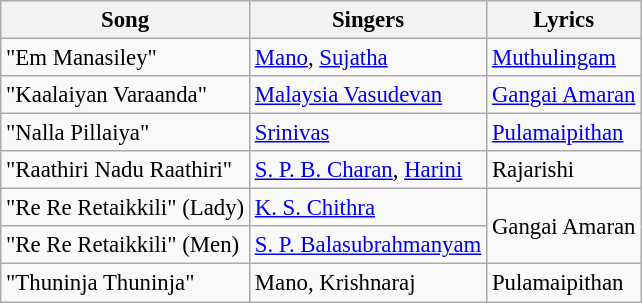<table class="wikitable" style="font-size:95%;">
<tr>
<th>Song</th>
<th>Singers</th>
<th>Lyrics</th>
</tr>
<tr>
<td>"Em Manasiley"</td>
<td><a href='#'>Mano</a>, <a href='#'>Sujatha</a></td>
<td><a href='#'>Muthulingam</a></td>
</tr>
<tr>
<td>"Kaalaiyan Varaanda"</td>
<td><a href='#'>Malaysia Vasudevan</a></td>
<td><a href='#'>Gangai Amaran</a></td>
</tr>
<tr>
<td>"Nalla Pillaiya"</td>
<td><a href='#'>Srinivas</a></td>
<td><a href='#'>Pulamaipithan</a></td>
</tr>
<tr>
<td>"Raathiri Nadu Raathiri"</td>
<td><a href='#'>S. P. B. Charan</a>, <a href='#'>Harini</a></td>
<td>Rajarishi</td>
</tr>
<tr>
<td>"Re Re Retaikkili" (Lady)</td>
<td><a href='#'>K. S. Chithra</a></td>
<td rowspan=2>Gangai Amaran</td>
</tr>
<tr>
<td>"Re Re Retaikkili" (Men)</td>
<td><a href='#'>S. P. Balasubrahmanyam</a></td>
</tr>
<tr>
<td>"Thuninja Thuninja"</td>
<td>Mano, Krishnaraj</td>
<td>Pulamaipithan</td>
</tr>
</table>
